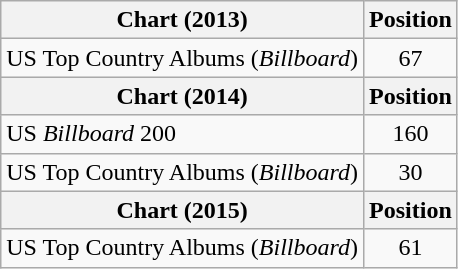<table class="wikitable">
<tr>
<th>Chart (2013)</th>
<th>Position</th>
</tr>
<tr>
<td>US Top Country Albums (<em>Billboard</em>)</td>
<td style="text-align:center;">67</td>
</tr>
<tr>
<th>Chart (2014)</th>
<th>Position</th>
</tr>
<tr>
<td>US <em>Billboard</em> 200</td>
<td style="text-align:center;">160</td>
</tr>
<tr>
<td>US Top Country Albums (<em>Billboard</em>)</td>
<td style="text-align:center;">30</td>
</tr>
<tr>
<th>Chart (2015)</th>
<th>Position</th>
</tr>
<tr>
<td>US Top Country Albums (<em>Billboard</em>)</td>
<td style="text-align:center;">61</td>
</tr>
</table>
